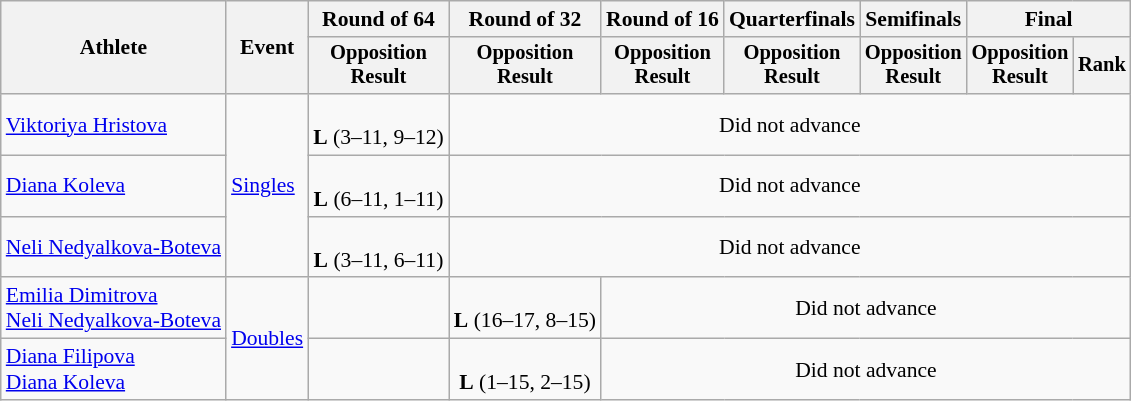<table class="wikitable" style="font-size:90%">
<tr>
<th rowspan="2">Athlete</th>
<th rowspan="2">Event</th>
<th>Round of 64</th>
<th>Round of 32</th>
<th>Round of 16</th>
<th>Quarterfinals</th>
<th>Semifinals</th>
<th colspan=2>Final</th>
</tr>
<tr style="font-size:95%">
<th>Opposition<br>Result</th>
<th>Opposition<br>Result</th>
<th>Opposition<br>Result</th>
<th>Opposition<br>Result</th>
<th>Opposition<br>Result</th>
<th>Opposition<br>Result</th>
<th>Rank</th>
</tr>
<tr align=center>
<td align=left><a href='#'>Viktoriya Hristova</a></td>
<td align=left rowspan=3><a href='#'>Singles</a></td>
<td><br><strong>L</strong> (3–11, 9–12)</td>
<td colspan=6>Did not advance</td>
</tr>
<tr align=center>
<td align=left><a href='#'>Diana Koleva</a></td>
<td><br><strong>L</strong> (6–11, 1–11)</td>
<td colspan=6>Did not advance</td>
</tr>
<tr align=center>
<td align=left><a href='#'>Neli Nedyalkova-Boteva</a></td>
<td><br><strong>L</strong> (3–11, 6–11)</td>
<td colspan=6>Did not advance</td>
</tr>
<tr align=center>
<td align=left><a href='#'>Emilia Dimitrova</a><br><a href='#'>Neli Nedyalkova-Boteva</a></td>
<td align=left rowspan=2><a href='#'>Doubles</a></td>
<td></td>
<td><br><strong>L</strong> (16–17, 8–15)</td>
<td colspan=5>Did not advance</td>
</tr>
<tr align=center>
<td align=left><a href='#'>Diana Filipova</a><br><a href='#'>Diana Koleva</a></td>
<td></td>
<td><br><strong>L</strong> (1–15, 2–15)</td>
<td colspan=5>Did not advance</td>
</tr>
</table>
